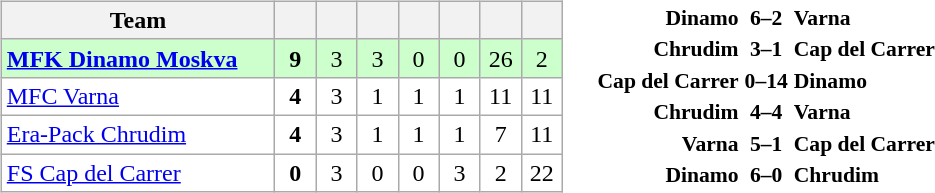<table>
<tr>
<td><br><table class="wikitable" style="text-align: center;">
<tr>
<th width="175">Team</th>
<th width="20"></th>
<th width="20"></th>
<th width="20"></th>
<th width="20"></th>
<th width="20"></th>
<th width="20"></th>
<th width="20"></th>
</tr>
<tr bgcolor="#ccffcc">
<td align="left"> <strong><a href='#'>MFK Dinamo Moskva</a></strong></td>
<td><strong>9</strong></td>
<td>3</td>
<td>3</td>
<td>0</td>
<td>0</td>
<td>26</td>
<td>2</td>
</tr>
<tr bgcolor=ffffff>
<td align="left"> <a href='#'>MFC Varna</a></td>
<td><strong>4</strong></td>
<td>3</td>
<td>1</td>
<td>1</td>
<td>1</td>
<td>11</td>
<td>11</td>
</tr>
<tr bgcolor=ffffff>
<td align="left"> <a href='#'>Era-Pack Chrudim</a></td>
<td><strong>4</strong></td>
<td>3</td>
<td>1</td>
<td>1</td>
<td>1</td>
<td>7</td>
<td>11</td>
</tr>
<tr bgcolor=ffffff>
<td align="left"> <a href='#'>FS Cap del Carrer</a></td>
<td><strong>0</strong></td>
<td>3</td>
<td>0</td>
<td>0</td>
<td>3</td>
<td>2</td>
<td>22</td>
</tr>
</table>
</td>
<td><br><table style="font-size:90%; margin: 0 auto;">
<tr>
<td align="right"><strong>Dinamo</strong></td>
<td align="center"><strong>6–2</strong></td>
<td><strong>Varna</strong></td>
</tr>
<tr>
<td align="right"><strong>Chrudim</strong></td>
<td align="center"><strong>3–1</strong></td>
<td><strong>Cap del Carrer</strong></td>
</tr>
<tr>
<td align="right"><strong>Cap del Carrer</strong></td>
<td align="center"><strong>0–14</strong></td>
<td><strong>Dinamo</strong></td>
</tr>
<tr>
<td align="right"><strong>Chrudim</strong></td>
<td align="center"><strong>4–4</strong></td>
<td><strong>Varna</strong></td>
</tr>
<tr>
<td align="right"><strong>Varna</strong></td>
<td align="center"><strong>5–1</strong></td>
<td><strong>Cap del Carrer</strong></td>
</tr>
<tr>
<td align="right"><strong>Dinamo</strong></td>
<td align="center"><strong>6–0</strong></td>
<td><strong>Chrudim</strong></td>
</tr>
</table>
</td>
</tr>
</table>
